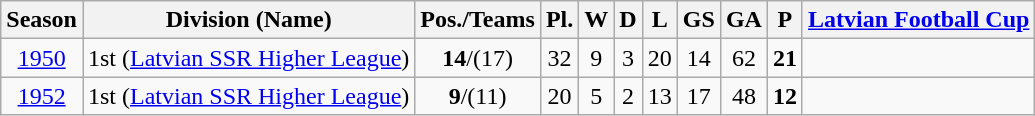<table class="wikitable">
<tr>
<th>Season</th>
<th>Division (Name)</th>
<th>Pos./Teams</th>
<th>Pl.</th>
<th>W</th>
<th>D</th>
<th>L</th>
<th>GS</th>
<th>GA</th>
<th>P</th>
<th><a href='#'>Latvian Football Cup</a></th>
</tr>
<tr>
<td align=center><a href='#'>1950</a></td>
<td align=center>1st (<a href='#'>Latvian SSR Higher League</a>)</td>
<td align=center bgcolor=><strong>14</strong>/(17)</td>
<td align=center>32</td>
<td align=center>9</td>
<td align=center>3</td>
<td align=center>20</td>
<td align=center>14</td>
<td align=center>62</td>
<td align=center><strong>21</strong></td>
<td align=center bgcolor=></td>
</tr>
<tr>
<td align=center><a href='#'>1952</a></td>
<td align=center>1st (<a href='#'>Latvian SSR Higher League</a>)</td>
<td align=center bgcolor=><strong>9</strong>/(11)</td>
<td align=center>20</td>
<td align=center>5</td>
<td align=center>2</td>
<td align=center>13</td>
<td align=center>17</td>
<td align=center>48</td>
<td align=center><strong>12</strong></td>
<td align=center bgcolor=></td>
</tr>
</table>
